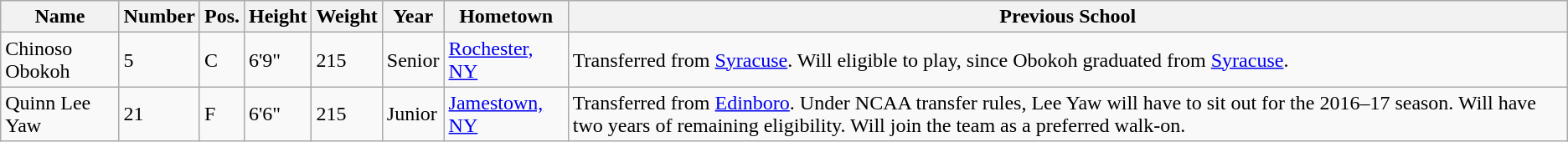<table class="wikitable sortable" border="1">
<tr>
<th>Name</th>
<th>Number</th>
<th>Pos.</th>
<th>Height</th>
<th>Weight</th>
<th>Year</th>
<th>Hometown</th>
<th class="unsortable">Previous School</th>
</tr>
<tr>
<td>Chinoso Obokoh</td>
<td>5</td>
<td>C</td>
<td>6'9"</td>
<td>215</td>
<td>Senior</td>
<td><a href='#'>Rochester, NY</a></td>
<td>Transferred from <a href='#'>Syracuse</a>. Will eligible to play, since Obokoh graduated from <a href='#'>Syracuse</a>.</td>
</tr>
<tr>
<td>Quinn Lee Yaw</td>
<td>21</td>
<td>F</td>
<td>6'6"</td>
<td>215</td>
<td>Junior</td>
<td><a href='#'>Jamestown, NY</a></td>
<td>Transferred from <a href='#'>Edinboro</a>. Under NCAA transfer rules, Lee Yaw will have to sit out for the 2016–17 season. Will have two years of remaining eligibility. Will join the team as a preferred walk-on.</td>
</tr>
</table>
